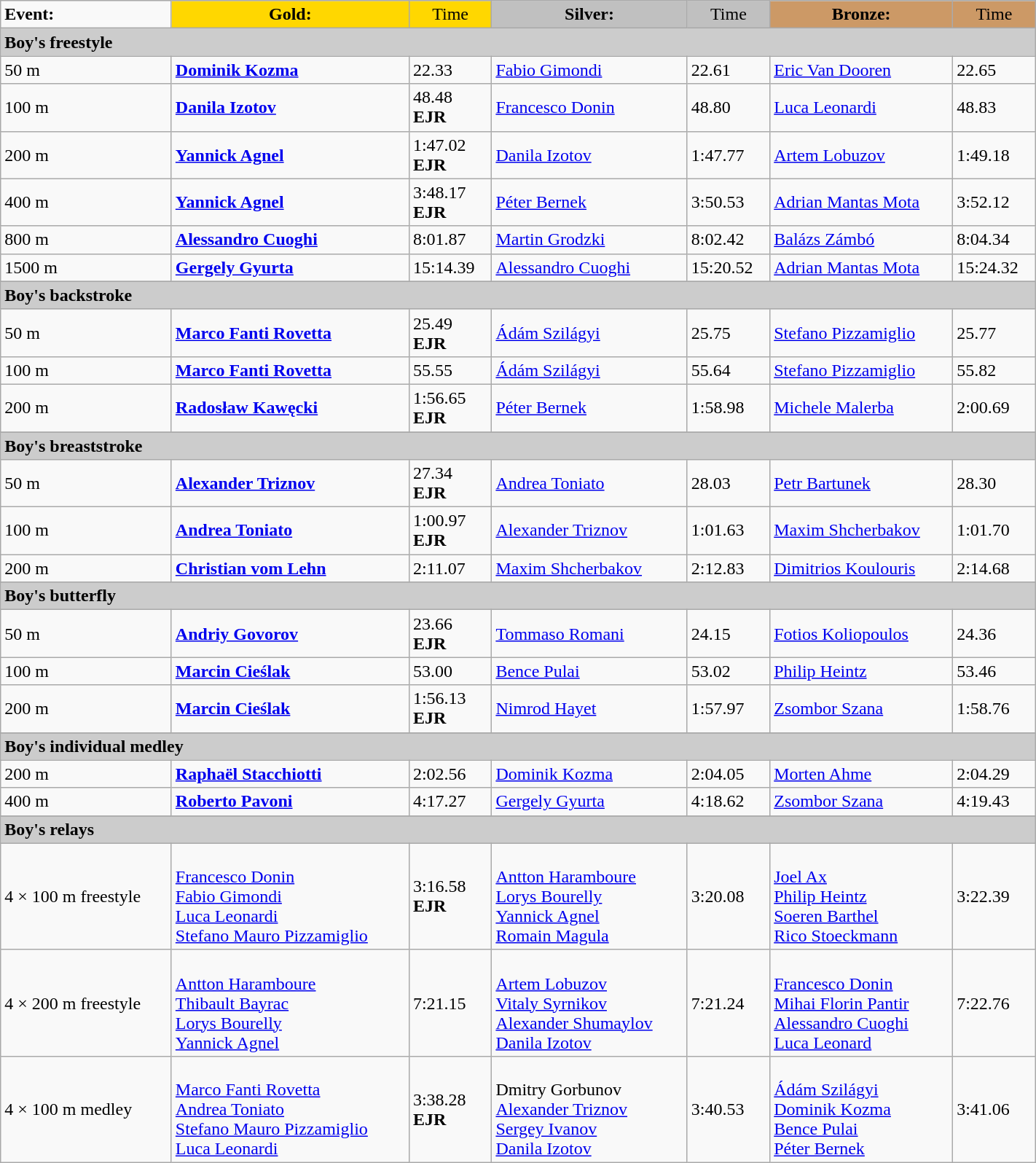<table class="wikitable" width=75%>
<tr>
<td><strong>Event:</strong></td>
<td style="text-align:center;background-color:gold;"><strong>Gold:</strong></td>
<td style="text-align:center;background-color:gold;">Time</td>
<td style="text-align:center;background-color:silver;"><strong>Silver:</strong></td>
<td style="text-align:center;background-color:silver;">Time</td>
<td style="text-align:center;background-color:#CC9966;"><strong>Bronze:</strong></td>
<td style="text-align:center;background-color:#CC9966;">Time</td>
</tr>
<tr bgcolor="#cccccc">
<td colspan=7><strong>Boy's freestyle</strong></td>
</tr>
<tr>
<td>50 m</td>
<td><strong><a href='#'>Dominik Kozma</a></strong><br><small></small></td>
<td>22.33</td>
<td><a href='#'>Fabio Gimondi</a><br><small></small></td>
<td>22.61</td>
<td><a href='#'>Eric Van Dooren</a><br><small></small></td>
<td>22.65</td>
</tr>
<tr>
<td>100 m</td>
<td><strong><a href='#'>Danila Izotov</a></strong><br><small></small></td>
<td>48.48<br><strong>EJR</strong></td>
<td><a href='#'>Francesco Donin</a><br><small></small></td>
<td>48.80</td>
<td><a href='#'>Luca Leonardi</a><br><small></small></td>
<td>48.83</td>
</tr>
<tr>
<td>200 m</td>
<td><strong><a href='#'>Yannick Agnel</a></strong><br><small></small></td>
<td>1:47.02<br><strong>EJR</strong></td>
<td><a href='#'>Danila Izotov</a><br><small></small></td>
<td>1:47.77</td>
<td><a href='#'>Artem Lobuzov</a><br><small></small></td>
<td>1:49.18</td>
</tr>
<tr>
<td>400 m</td>
<td><strong><a href='#'>Yannick Agnel</a></strong><br><small></small></td>
<td>3:48.17<br><strong>EJR</strong></td>
<td><a href='#'>Péter Bernek</a><br><small></small></td>
<td>3:50.53</td>
<td><a href='#'>Adrian Mantas Mota</a><br><small></small></td>
<td>3:52.12</td>
</tr>
<tr>
<td>800 m</td>
<td><strong><a href='#'>Alessandro Cuoghi</a></strong><br><small></small></td>
<td>8:01.87</td>
<td><a href='#'>Martin Grodzki</a><br><small></small></td>
<td>8:02.42</td>
<td><a href='#'>Balázs Zámbó</a><br><small></small></td>
<td>8:04.34</td>
</tr>
<tr>
<td>1500 m</td>
<td><strong><a href='#'>Gergely Gyurta</a></strong><br><small></small></td>
<td>15:14.39</td>
<td><a href='#'>Alessandro Cuoghi</a><br><small></small></td>
<td>15:20.52</td>
<td><a href='#'>Adrian Mantas Mota</a><br><small></small></td>
<td>15:24.32</td>
</tr>
<tr>
</tr>
<tr bgcolor="#cccccc">
<td colspan=7><strong>Boy's backstroke</strong></td>
</tr>
<tr>
<td>50 m</td>
<td><strong><a href='#'>Marco Fanti Rovetta</a></strong><br><small></small></td>
<td>25.49 <br> <strong>EJR</strong></td>
<td><a href='#'>Ádám Szilágyi</a><br><small></small></td>
<td>25.75</td>
<td><a href='#'>Stefano Pizzamiglio</a><br><small></small></td>
<td>25.77</td>
</tr>
<tr>
<td>100 m</td>
<td><strong><a href='#'>Marco Fanti Rovetta</a></strong><br><small></small></td>
<td>55.55</td>
<td><a href='#'>Ádám Szilágyi</a><br><small></small></td>
<td>55.64</td>
<td><a href='#'>Stefano Pizzamiglio</a><br><small></small></td>
<td>55.82</td>
</tr>
<tr>
<td>200 m</td>
<td><strong><a href='#'>Radosław Kawęcki</a></strong><br><small></small></td>
<td>1:56.65 <br><strong>EJR</strong></td>
<td><a href='#'>Péter Bernek</a><br><small></small></td>
<td>1:58.98</td>
<td><a href='#'>Michele Malerba</a><br><small></small></td>
<td>2:00.69</td>
</tr>
<tr>
</tr>
<tr bgcolor="#cccccc">
<td colspan=7><strong>Boy's breaststroke</strong></td>
</tr>
<tr>
<td>50 m</td>
<td><strong><a href='#'>Alexander Triznov</a></strong><br><small></small></td>
<td>27.34<br><strong>EJR</strong></td>
<td><a href='#'>Andrea Toniato</a><br><small></small></td>
<td>28.03</td>
<td><a href='#'>Petr Bartunek</a><br><small></small></td>
<td>28.30</td>
</tr>
<tr>
<td>100 m</td>
<td><strong><a href='#'>Andrea Toniato</a></strong><br><small></small></td>
<td>1:00.97<br><strong>EJR</strong></td>
<td><a href='#'>Alexander Triznov</a><br><small></small></td>
<td>1:01.63</td>
<td><a href='#'>Maxim Shcherbakov</a><br><small></small></td>
<td>1:01.70</td>
</tr>
<tr>
<td>200 m</td>
<td><strong><a href='#'>Christian vom Lehn</a></strong><br><small></small></td>
<td>2:11.07</td>
<td><a href='#'>Maxim Shcherbakov</a><br><small></small></td>
<td>2:12.83</td>
<td><a href='#'>Dimitrios Koulouris</a><br><small></small></td>
<td>2:14.68</td>
</tr>
<tr>
</tr>
<tr bgcolor="#cccccc">
<td colspan=7><strong>Boy's butterfly</strong></td>
</tr>
<tr>
<td>50 m</td>
<td><strong><a href='#'>Andriy Govorov</a></strong><br><small></small></td>
<td>23.66<br><strong>EJR</strong></td>
<td><a href='#'>Tommaso Romani</a><br><small></small></td>
<td>24.15</td>
<td><a href='#'>Fotios Koliopoulos</a><br><small></small></td>
<td>24.36</td>
</tr>
<tr>
<td>100 m</td>
<td><strong><a href='#'>Marcin Cieślak</a></strong><br><small></small></td>
<td>53.00</td>
<td><a href='#'>Bence Pulai</a><br><small></small></td>
<td>53.02</td>
<td><a href='#'>Philip Heintz</a><br><small></small></td>
<td>53.46</td>
</tr>
<tr>
<td>200 m</td>
<td><strong><a href='#'>Marcin Cieślak</a></strong><br><small></small></td>
<td>1:56.13<br><strong>EJR</strong></td>
<td><a href='#'>Nimrod Hayet</a><br><small></small></td>
<td>1:57.97</td>
<td><a href='#'>Zsombor Szana</a><br><small></small></td>
<td>1:58.76</td>
</tr>
<tr>
</tr>
<tr bgcolor="#cccccc">
<td colspan=7><strong>Boy's individual medley</strong></td>
</tr>
<tr>
<td>200 m</td>
<td><strong><a href='#'>Raphaël Stacchiotti</a></strong><br><small></small></td>
<td>2:02.56</td>
<td><a href='#'>Dominik Kozma</a><br><small></small></td>
<td>2:04.05</td>
<td><a href='#'>Morten Ahme</a><br><small></small></td>
<td>2:04.29</td>
</tr>
<tr>
<td>400 m</td>
<td><strong><a href='#'>Roberto Pavoni</a></strong><br><small></small></td>
<td>4:17.27</td>
<td><a href='#'>Gergely Gyurta</a><br><small></small></td>
<td>4:18.62</td>
<td><a href='#'>Zsombor Szana</a><br><small></small></td>
<td>4:19.43</td>
</tr>
<tr>
</tr>
<tr bgcolor="#cccccc">
<td colspan=7><strong>Boy's relays</strong></td>
</tr>
<tr>
<td>4 × 100 m freestyle</td>
<td><strong></strong><br><a href='#'>Francesco Donin</a><br><a href='#'>Fabio Gimondi</a><br><a href='#'>Luca Leonardi</a><br><a href='#'>Stefano Mauro Pizzamiglio</a></td>
<td>3:16.58<br><strong>EJR</strong></td>
<td><br><a href='#'>Antton Haramboure</a><br><a href='#'>Lorys Bourelly</a><br><a href='#'>Yannick Agnel</a><br><a href='#'>Romain Magula</a></td>
<td>3:20.08</td>
<td><br><a href='#'>Joel Ax</a><br><a href='#'>Philip Heintz</a><br><a href='#'>Soeren Barthel</a><br><a href='#'>Rico Stoeckmann</a></td>
<td>3:22.39</td>
</tr>
<tr>
<td>4 × 200 m freestyle</td>
<td><strong></strong><br><a href='#'>Antton Haramboure</a><br><a href='#'>Thibault Bayrac</a><br><a href='#'>Lorys Bourelly</a><br><a href='#'>Yannick Agnel</a></td>
<td>7:21.15</td>
<td><br><a href='#'>Artem Lobuzov</a><br><a href='#'>Vitaly Syrnikov</a><br><a href='#'>Alexander Shumaylov</a><br><a href='#'>Danila Izotov</a></td>
<td>7:21.24</td>
<td><br><a href='#'>Francesco Donin</a><br><a href='#'>Mihai Florin Pantir</a><br><a href='#'>Alessandro Cuoghi</a><br><a href='#'>Luca Leonard</a></td>
<td>7:22.76</td>
</tr>
<tr>
<td>4 × 100 m medley</td>
<td><strong></strong><br><a href='#'>Marco Fanti Rovetta</a><br><a href='#'>Andrea Toniato</a><br><a href='#'>Stefano Mauro Pizzamiglio</a><br><a href='#'>Luca Leonardi</a></td>
<td>3:38.28 <br><strong>EJR</strong></td>
<td><br>Dmitry Gorbunov<br><a href='#'>Alexander Triznov</a><br><a href='#'>Sergey Ivanov</a><br><a href='#'>Danila Izotov</a></td>
<td>3:40.53</td>
<td><br><a href='#'>Ádám Szilágyi</a><br><a href='#'>Dominik Kozma</a><br><a href='#'>Bence Pulai</a><br><a href='#'>Péter Bernek</a></td>
<td>3:41.06</td>
</tr>
</table>
